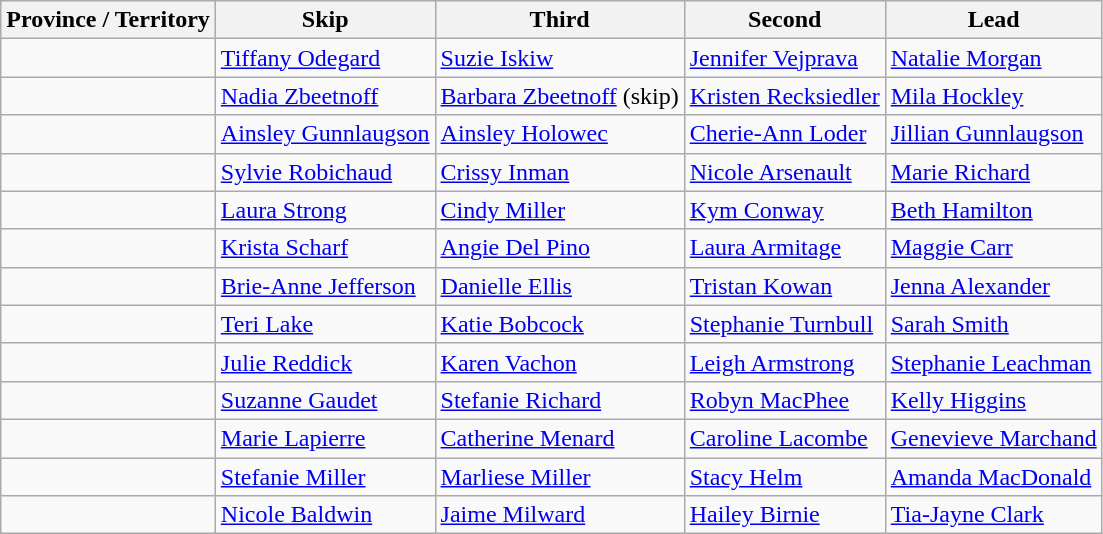<table class="wikitable">
<tr>
<th>Province / Territory</th>
<th>Skip</th>
<th>Third</th>
<th>Second</th>
<th>Lead</th>
</tr>
<tr>
<td></td>
<td><a href='#'>Tiffany Odegard</a></td>
<td><a href='#'>Suzie Iskiw</a></td>
<td><a href='#'>Jennifer Vejprava</a></td>
<td><a href='#'>Natalie Morgan</a></td>
</tr>
<tr>
<td></td>
<td><a href='#'>Nadia Zbeetnoff</a></td>
<td><a href='#'>Barbara Zbeetnoff</a> (skip)</td>
<td><a href='#'>Kristen Recksiedler</a></td>
<td><a href='#'>Mila Hockley</a></td>
</tr>
<tr>
<td></td>
<td><a href='#'>Ainsley Gunnlaugson</a></td>
<td><a href='#'>Ainsley Holowec</a></td>
<td><a href='#'>Cherie-Ann Loder</a></td>
<td><a href='#'>Jillian Gunnlaugson</a></td>
</tr>
<tr>
<td></td>
<td><a href='#'>Sylvie Robichaud</a></td>
<td><a href='#'>Crissy Inman</a></td>
<td><a href='#'>Nicole Arsenault</a></td>
<td><a href='#'>Marie Richard</a></td>
</tr>
<tr>
<td></td>
<td><a href='#'>Laura Strong</a></td>
<td><a href='#'>Cindy Miller</a></td>
<td><a href='#'>Kym Conway</a></td>
<td><a href='#'>Beth Hamilton</a></td>
</tr>
<tr>
<td></td>
<td><a href='#'>Krista Scharf</a></td>
<td><a href='#'>Angie Del Pino</a></td>
<td><a href='#'>Laura Armitage</a></td>
<td><a href='#'>Maggie Carr</a></td>
</tr>
<tr>
<td></td>
<td><a href='#'>Brie-Anne Jefferson</a></td>
<td><a href='#'>Danielle Ellis</a></td>
<td><a href='#'>Tristan Kowan</a></td>
<td><a href='#'>Jenna Alexander</a></td>
</tr>
<tr>
<td></td>
<td><a href='#'>Teri Lake</a></td>
<td><a href='#'>Katie Bobcock</a></td>
<td><a href='#'>Stephanie Turnbull</a></td>
<td><a href='#'>Sarah Smith</a></td>
</tr>
<tr>
<td></td>
<td><a href='#'>Julie Reddick</a></td>
<td><a href='#'>Karen Vachon</a></td>
<td><a href='#'>Leigh Armstrong</a></td>
<td><a href='#'>Stephanie Leachman</a></td>
</tr>
<tr>
<td></td>
<td><a href='#'>Suzanne Gaudet</a></td>
<td><a href='#'>Stefanie Richard</a></td>
<td><a href='#'>Robyn MacPhee</a></td>
<td><a href='#'>Kelly Higgins</a></td>
</tr>
<tr>
<td></td>
<td><a href='#'>Marie Lapierre</a></td>
<td><a href='#'>Catherine Menard</a></td>
<td><a href='#'>Caroline Lacombe</a></td>
<td><a href='#'>Genevieve Marchand</a></td>
</tr>
<tr>
<td></td>
<td><a href='#'>Stefanie Miller</a></td>
<td><a href='#'>Marliese Miller</a></td>
<td><a href='#'>Stacy Helm</a></td>
<td><a href='#'>Amanda MacDonald</a></td>
</tr>
<tr>
<td></td>
<td><a href='#'>Nicole Baldwin</a></td>
<td><a href='#'>Jaime Milward</a></td>
<td><a href='#'>Hailey Birnie</a></td>
<td><a href='#'>Tia-Jayne Clark</a></td>
</tr>
</table>
